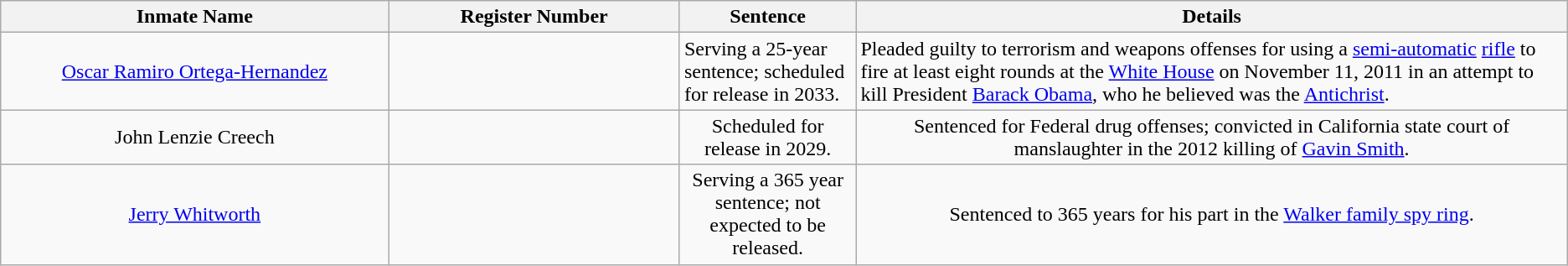<table class="wikitable sortable">
<tr>
<th width="12%">Inmate Name</th>
<th width="9%">Register Number</th>
<th width="5%">Sentence</th>
<th width="22%">Details</th>
</tr>
<tr>
<td style="text-align:center;"><a href='#'>Oscar Ramiro Ortega-Hernandez</a></td>
<td style="text-align:center;"></td>
<td>Serving a 25-year sentence; scheduled for release in 2033.</td>
<td>Pleaded guilty to terrorism and weapons offenses for using a <a href='#'>semi-automatic</a> <a href='#'>rifle</a> to fire at least eight rounds at the <a href='#'>White House</a> on November 11, 2011 in an attempt to kill President <a href='#'>Barack Obama</a>, who he believed was the <a href='#'>Antichrist</a>.</td>
</tr>
<tr>
<td style="text-align:center;">John Lenzie Creech</td>
<td style="text-align:center;"></td>
<td style="text-align:center;">Scheduled for release in 2029.</td>
<td style="text-align:center;">Sentenced for Federal drug offenses; convicted in California state court of manslaughter in the 2012 killing of <a href='#'>Gavin Smith</a>.</td>
</tr>
<tr>
<td style="text-align:center;"><a href='#'>Jerry Whitworth</a></td>
<td style="text-align:center;"></td>
<td style="text-align:center;">Serving a 365 year sentence; not expected to be released.</td>
<td style="text-align:center;">Sentenced to 365 years for his part in the <a href='#'>Walker family spy ring</a>.</td>
</tr>
</table>
